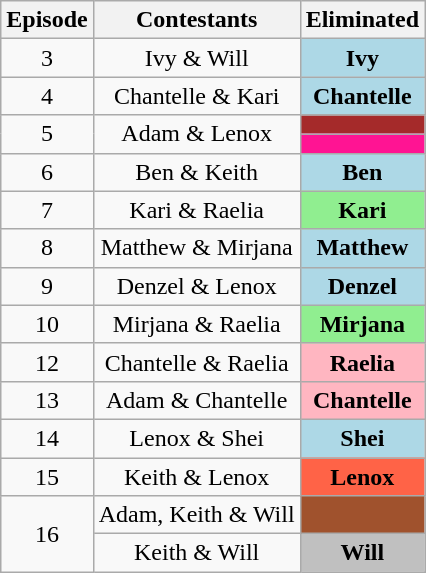<table class="wikitable" border="2" style="text-align:center">
<tr>
<th>Episode</th>
<th>Contestants</th>
<th>Eliminated</th>
</tr>
<tr>
<td>3</td>
<td>Ivy & Will</td>
<td style="background:lightblue"><strong>Ivy</strong></td>
</tr>
<tr>
<td>4</td>
<td>Chantelle & Kari</td>
<td style="background:lightblue"><strong>Chantelle</strong></td>
</tr>
<tr>
<td rowspan="2">5</td>
<td rowspan="2">Adam & Lenox</td>
<td style="background:brown"><strong></strong></td>
</tr>
<tr>
<td style="background:deeppink"><strong></strong></td>
</tr>
<tr>
<td>6</td>
<td>Ben & Keith</td>
<td style="background:lightblue"><strong>Ben</strong></td>
</tr>
<tr>
<td>7</td>
<td>Kari & Raelia</td>
<td style="background:lightgreen"><strong>Kari</strong></td>
</tr>
<tr>
<td>8</td>
<td>Matthew & Mirjana</td>
<td style="background:lightblue"><strong>Matthew</strong></td>
</tr>
<tr>
<td>9</td>
<td>Denzel & Lenox</td>
<td style="background:lightblue"><strong>Denzel</strong></td>
</tr>
<tr>
<td>10</td>
<td>Mirjana & Raelia</td>
<td style="background:lightgreen"><strong>Mirjana</strong></td>
</tr>
<tr>
<td>12</td>
<td>Chantelle & Raelia</td>
<td style="background:lightpink"><strong>Raelia</strong></td>
</tr>
<tr>
<td>13</td>
<td>Adam & Chantelle</td>
<td style="background:lightpink"><strong>Chantelle</strong></td>
</tr>
<tr>
<td>14</td>
<td>Lenox & Shei</td>
<td style="background:lightblue"><strong>Shei</strong></td>
</tr>
<tr>
<td>15</td>
<td>Keith & Lenox</td>
<td style="background:tomato"><strong>Lenox</strong></td>
</tr>
<tr>
<td rowspan="2">16</td>
<td>Adam, Keith & Will</td>
<td style="background:sienna"><strong></strong></td>
</tr>
<tr>
<td>Keith & Will</td>
<td style="background:silver"><strong>Will</strong></td>
</tr>
</table>
